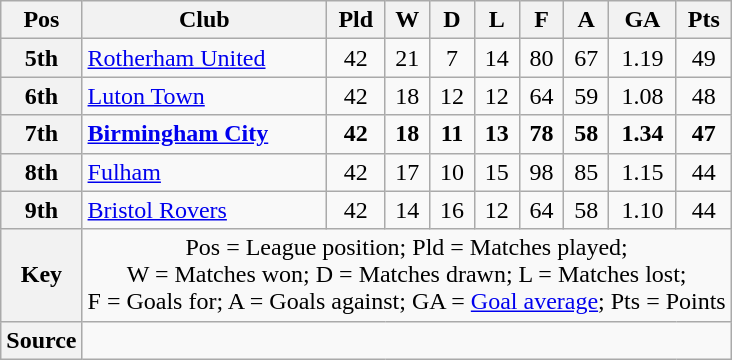<table class="wikitable" style="text-align:center">
<tr>
<th scope="col">Pos</th>
<th scope="col">Club</th>
<th scope="col">Pld</th>
<th scope="col">W</th>
<th scope="col">D</th>
<th scope="col">L</th>
<th scope="col">F</th>
<th scope="col">A</th>
<th scope="col">GA</th>
<th scope="col">Pts</th>
</tr>
<tr>
<th scope="row">5th</th>
<td align="left"><a href='#'>Rotherham United</a></td>
<td>42</td>
<td>21</td>
<td>7</td>
<td>14</td>
<td>80</td>
<td>67</td>
<td>1.19</td>
<td>49</td>
</tr>
<tr>
<th scope="row">6th</th>
<td align="left"><a href='#'>Luton Town</a></td>
<td>42</td>
<td>18</td>
<td>12</td>
<td>12</td>
<td>64</td>
<td>59</td>
<td>1.08</td>
<td>48</td>
</tr>
<tr style="font-Weight:bold">
<th scope="row">7th</th>
<td align="left"><a href='#'>Birmingham City</a></td>
<td>42</td>
<td>18</td>
<td>11</td>
<td>13</td>
<td>78</td>
<td>58</td>
<td>1.34</td>
<td>47</td>
</tr>
<tr>
<th scope="row">8th</th>
<td align="left"><a href='#'>Fulham</a></td>
<td>42</td>
<td>17</td>
<td>10</td>
<td>15</td>
<td>98</td>
<td>85</td>
<td>1.15</td>
<td>44</td>
</tr>
<tr>
<th scope="row">9th</th>
<td align="left"><a href='#'>Bristol Rovers</a></td>
<td>42</td>
<td>14</td>
<td>16</td>
<td>12</td>
<td>64</td>
<td>58</td>
<td>1.10</td>
<td>44</td>
</tr>
<tr>
<th scope="row">Key</th>
<td colspan="9">Pos = League position; Pld = Matches played;<br>W = Matches won; D = Matches drawn; L = Matches lost;<br>F = Goals for; A = Goals against; GA = <a href='#'>Goal average</a>; Pts = Points</td>
</tr>
<tr>
<th scope="row">Source</th>
<td colspan="9"></td>
</tr>
</table>
